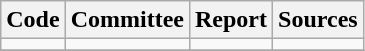<table class="wikitable">
<tr>
<th>Code</th>
<th>Committee</th>
<th>Report</th>
<th>Sources</th>
</tr>
<tr>
<td></td>
<td></td>
<td></td>
<td></td>
</tr>
<tr>
</tr>
</table>
